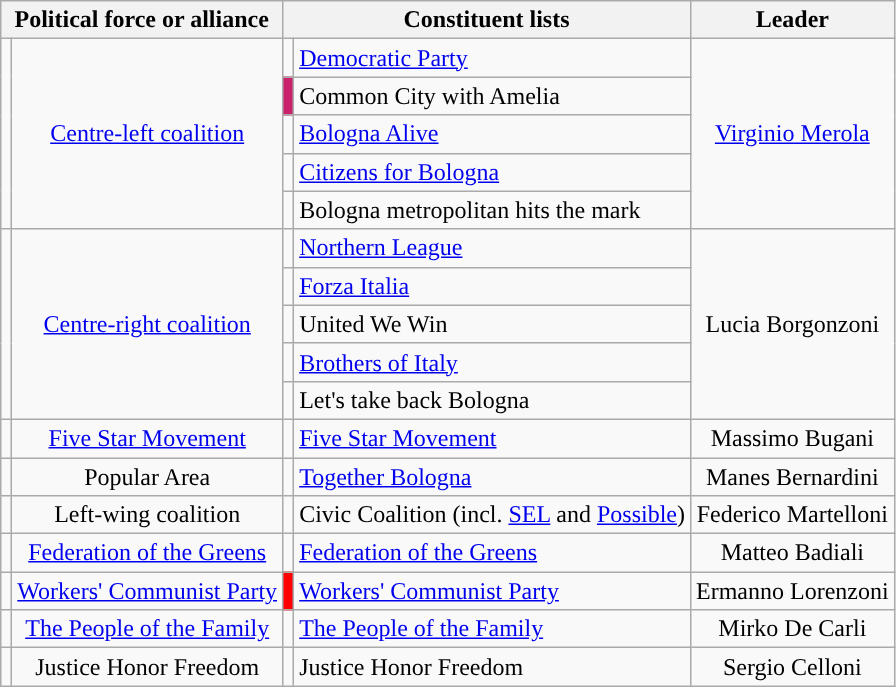<table class=wikitable style=text-align:left>
<tr>
<th colspan=2>Political force or alliance</th>
<th colspan=2>Constituent lists</th>
<th>Leader</th>
</tr>
<tr>
<td rowspan="5" style="background-color:"></td>
<td rowspan=5 style="text-align:center;"><a href='#'>Centre-left coalition</a></td>
<td></td>
<td style="text-align:left;"><a href='#'>Democratic Party</a></td>
<td rowspan=5 style="text-align:center;"><a href='#'>Virginio Merola</a></td>
</tr>
<tr>
<td bgcolor="#CA226B"></td>
<td style="text-align:left;">Common City with Amelia</td>
</tr>
<tr>
<td></td>
<td style="text-align:left;"><a href='#'>Bologna Alive</a></td>
</tr>
<tr>
<td></td>
<td style="text-align:left;"><a href='#'>Citizens for Bologna</a></td>
</tr>
<tr>
<td></td>
<td style="text-align:left;">Bologna metropolitan hits the mark</td>
</tr>
<tr>
<td rowspan="5" style="background:"></td>
<td rowspan=5 style="text-align:center;"><a href='#'>Centre-right coalition</a></td>
<td></td>
<td style="text-align:left;"><a href='#'>Northern League</a></td>
<td rowspan="5" style="text-align:center;">Lucia Borgonzoni</td>
</tr>
<tr>
<td></td>
<td style="text-align:left;"><a href='#'>Forza Italia</a></td>
</tr>
<tr>
<td></td>
<td style="text-align:left;">United We Win</td>
</tr>
<tr>
<td></td>
<td style="text-align:left;"><a href='#'>Brothers of Italy</a></td>
</tr>
<tr>
<td></td>
<td style="text-align:left;">Let's take back Bologna</td>
</tr>
<tr>
<td style="background-color:"></td>
<td style="text-align:center;"><a href='#'>Five Star Movement</a></td>
<td></td>
<td style="text-align:left;"><a href='#'>Five Star Movement</a></td>
<td style="text-align:center;">Massimo Bugani</td>
</tr>
<tr>
<td></td>
<td style="text-align:center;">Popular Area</td>
<td></td>
<td style="text-align:left;"><a href='#'>Together Bologna</a></td>
<td style="text-align:center;">Manes Bernardini</td>
</tr>
<tr>
<td style="background-color:"></td>
<td style="text-align:center;">Left-wing coalition</td>
<td></td>
<td style="text-align:left;">Civic Coalition (incl. <a href='#'>SEL</a> and <a href='#'>Possible</a>)</td>
<td style="text-align:center;">Federico Martelloni</td>
</tr>
<tr>
<td style="background-color:"></td>
<td style="text-align:center;"><a href='#'>Federation of the Greens</a></td>
<td></td>
<td style="text-align:left;"><a href='#'>Federation of the Greens</a></td>
<td style="text-align:center;">Matteo Badiali</td>
</tr>
<tr>
<td style="background-color:"></td>
<td style="text-align:center;"><a href='#'>Workers' Communist Party</a></td>
<td bgcolor="red"></td>
<td style="text-align:left;"><a href='#'>Workers' Communist Party</a></td>
<td style="text-align:center;">Ermanno Lorenzoni</td>
</tr>
<tr>
<td style="background-color:"></td>
<td style="text-align:center;"><a href='#'>The People of the Family</a></td>
<td></td>
<td style="text-align:left;"><a href='#'>The People of the Family</a></td>
<td style="text-align:center;">Mirko De Carli</td>
</tr>
<tr>
<td style="background-color:"></td>
<td style="text-align:center;">Justice Honor Freedom</td>
<td></td>
<td style="text-align:left;">Justice Honor Freedom</td>
<td style="text-align:center;">Sergio Celloni</td>
</tr>
</table>
